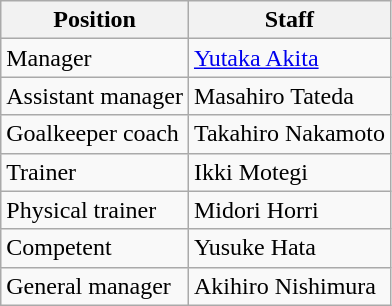<table class="wikitable">
<tr>
<th>Position</th>
<th>Staff</th>
</tr>
<tr>
<td>Manager</td>
<td> <a href='#'>Yutaka Akita</a></td>
</tr>
<tr>
<td>Assistant manager</td>
<td> Masahiro Tateda</td>
</tr>
<tr>
<td>Goalkeeper coach</td>
<td> Takahiro Nakamoto</td>
</tr>
<tr>
<td>Trainer</td>
<td> Ikki Motegi</td>
</tr>
<tr>
<td>Physical trainer</td>
<td> Midori Horri</td>
</tr>
<tr>
<td>Competent</td>
<td> Yusuke Hata</td>
</tr>
<tr>
<td>General manager</td>
<td> Akihiro Nishimura</td>
</tr>
</table>
